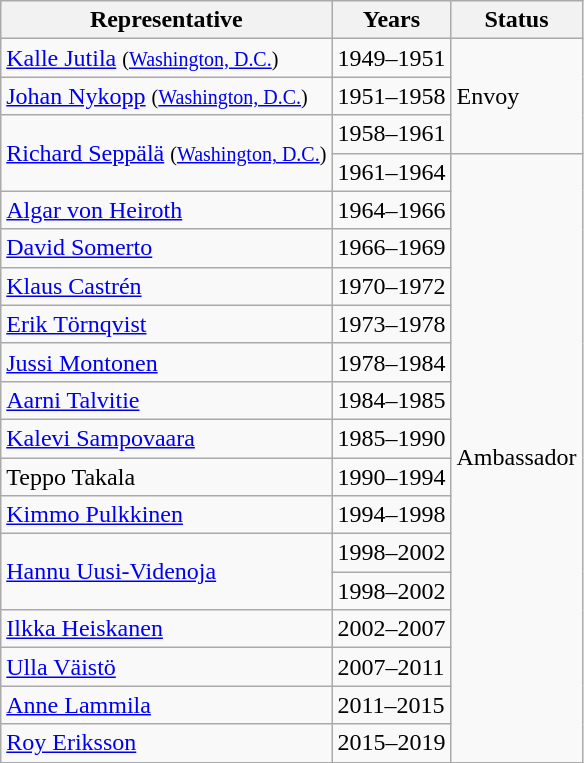<table class="wikitable sortable">
<tr>
<th>Representative</th>
<th>Years</th>
<th>Status</th>
</tr>
<tr>
<td><a href='#'>Kalle Jutila</a> <small>(<a href='#'>Washington, D.C.</a>)</small></td>
<td>1949–1951</td>
<td rowspan="3">Envoy</td>
</tr>
<tr>
<td><a href='#'>Johan Nykopp</a> <small>(<a href='#'>Washington, D.C.</a>)</small></td>
<td>1951–1958</td>
</tr>
<tr>
<td rowspan="2"><a href='#'>Richard Seppälä</a> <small>(<a href='#'>Washington, D.C.</a>)</small></td>
<td>1958–1961</td>
</tr>
<tr>
<td>1961–1964</td>
<td rowspan="16">Ambassador</td>
</tr>
<tr>
<td><a href='#'>Algar von Heiroth</a></td>
<td>1964–1966</td>
</tr>
<tr>
<td><a href='#'>David Somerto</a></td>
<td>1966–1969</td>
</tr>
<tr>
<td><a href='#'>Klaus Castrén</a></td>
<td>1970–1972</td>
</tr>
<tr>
<td><a href='#'>Erik Törnqvist</a></td>
<td>1973–1978</td>
</tr>
<tr>
<td><a href='#'>Jussi Montonen</a></td>
<td>1978–1984</td>
</tr>
<tr>
<td><a href='#'>Aarni Talvitie</a></td>
<td>1984–1985</td>
</tr>
<tr>
<td><a href='#'>Kalevi Sampovaara</a></td>
<td>1985–1990</td>
</tr>
<tr>
<td>Teppo Takala</td>
<td>1990–1994</td>
</tr>
<tr>
<td><a href='#'>Kimmo Pulkkinen</a></td>
<td>1994–1998</td>
</tr>
<tr>
<td rowspan="2"><a href='#'>Hannu Uusi-Videnoja</a></td>
<td>1998–2002</td>
</tr>
<tr>
<td>1998–2002</td>
</tr>
<tr>
<td><a href='#'>Ilkka Heiskanen</a></td>
<td>2002–2007</td>
</tr>
<tr>
<td><a href='#'>Ulla Väistö</a></td>
<td>2007–2011</td>
</tr>
<tr>
<td><a href='#'>Anne Lammila</a></td>
<td>2011–2015</td>
</tr>
<tr>
<td><a href='#'>Roy Eriksson</a></td>
<td>2015–2019</td>
</tr>
</table>
